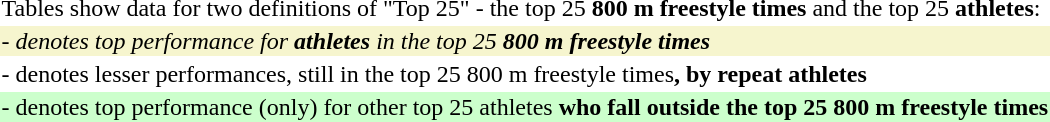<table style="wikitable">
<tr>
<td>Tables show data for two definitions of "Top 25" - the top 25 <strong>800 m freestyle times</strong> and the top 25 <strong>athletes</strong>:</td>
</tr>
<tr>
<td style="background: #f6F5CE"><em>- denotes top performance for <strong>athletes</strong> in the top 25 <strong>800 m freestyle times<strong><em></td>
</tr>
<tr>
<td></em>- denotes lesser performances, still in the top 25 </strong>800 m freestyle times<strong>, by repeat athletes<em></td>
</tr>
<tr>
<td style="background: #CCFFCC"></em>- denotes top performance (only) for other top 25 </strong>athletes<strong> who fall outside the top 25 800 m freestyle times<em></td>
</tr>
</table>
